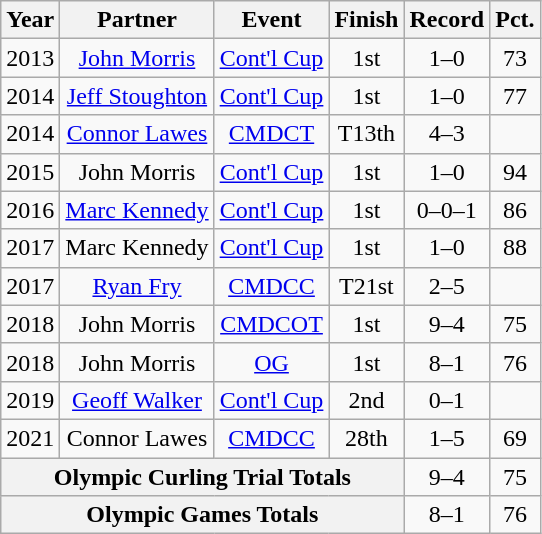<table class="wikitable" style="text-align: center;">
<tr>
<th scope="col">Year</th>
<th scope="col">Partner</th>
<th scope="col">Event</th>
<th scope="col">Finish</th>
<th scope="col">Record</th>
<th scope="col">Pct.</th>
</tr>
<tr>
<td>2013</td>
<td><a href='#'>John Morris</a></td>
<td><a href='#'>Cont'l Cup</a></td>
<td>1st</td>
<td>1–0</td>
<td>73</td>
</tr>
<tr>
<td>2014</td>
<td><a href='#'>Jeff Stoughton</a></td>
<td><a href='#'>Cont'l Cup</a></td>
<td>1st</td>
<td>1–0</td>
<td>77</td>
</tr>
<tr>
<td>2014</td>
<td><a href='#'>Connor Lawes</a></td>
<td><a href='#'>CMDCT</a></td>
<td>T13th</td>
<td>4–3</td>
<td></td>
</tr>
<tr>
<td>2015</td>
<td>John Morris</td>
<td><a href='#'>Cont'l Cup</a></td>
<td>1st</td>
<td>1–0</td>
<td>94</td>
</tr>
<tr>
<td>2016</td>
<td><a href='#'>Marc Kennedy</a></td>
<td><a href='#'>Cont'l Cup</a></td>
<td>1st</td>
<td>0–0–1</td>
<td>86</td>
</tr>
<tr>
<td>2017</td>
<td>Marc Kennedy</td>
<td><a href='#'>Cont'l Cup</a></td>
<td>1st</td>
<td>1–0</td>
<td>88</td>
</tr>
<tr>
<td>2017</td>
<td><a href='#'>Ryan Fry</a></td>
<td><a href='#'>CMDCC</a></td>
<td>T21st</td>
<td>2–5</td>
<td></td>
</tr>
<tr>
<td>2018</td>
<td>John Morris</td>
<td><a href='#'>CMDCOT</a></td>
<td>1st</td>
<td>9–4</td>
<td>75</td>
</tr>
<tr>
<td>2018</td>
<td>John Morris</td>
<td><a href='#'>OG</a></td>
<td>1st</td>
<td>8–1</td>
<td>76</td>
</tr>
<tr>
<td>2019</td>
<td><a href='#'>Geoff Walker</a></td>
<td><a href='#'>Cont'l Cup</a></td>
<td>2nd</td>
<td>0–1</td>
<td></td>
</tr>
<tr>
<td>2021</td>
<td>Connor Lawes</td>
<td><a href='#'>CMDCC</a></td>
<td>28th</td>
<td>1–5</td>
<td>69</td>
</tr>
<tr>
<th scope="row" colspan="4">Olympic Curling Trial Totals</th>
<td>9–4</td>
<td>75</td>
</tr>
<tr>
<th scope="row" colspan="4">Olympic Games Totals</th>
<td>8–1</td>
<td>76</td>
</tr>
</table>
